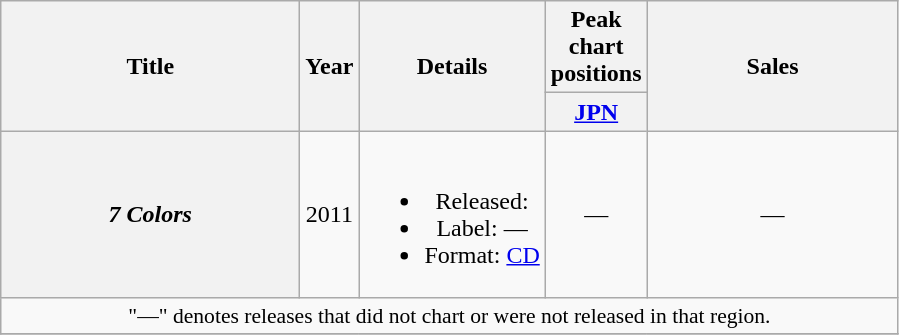<table class="wikitable plainrowheaders" style="text-align:center;">
<tr>
<th rowspan="2" style="width:12em;">Title</th>
<th rowspan="2">Year</th>
<th rowspan="2">Details</th>
<th colspan="1">Peak chart positions</th>
<th rowspan="2" style="width:10em;">Sales</th>
</tr>
<tr>
<th width="30"><a href='#'>JPN</a></th>
</tr>
<tr>
<th scope="row"><em>7 Colors</em></th>
<td>2011</td>
<td><br><ul><li>Released: </li><li>Label: —</li><li>Format: <a href='#'>CD</a></li></ul></td>
<td>—</td>
<td>—</td>
</tr>
<tr>
<td colspan="5" style="font-size:90%;">"—" denotes releases that did not chart or were not released in that region.</td>
</tr>
<tr>
</tr>
</table>
